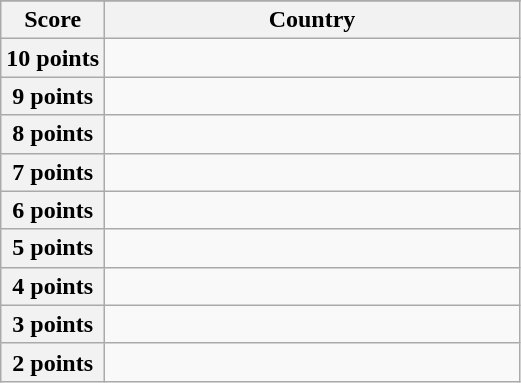<table class="wikitable">
<tr>
</tr>
<tr>
<th scope="col" width="20%">Score</th>
<th scope="col">Country</th>
</tr>
<tr>
<th scope="row">10 points</th>
<td></td>
</tr>
<tr>
<th scope="row">9 points</th>
<td></td>
</tr>
<tr>
<th scope="row">8 points</th>
<td></td>
</tr>
<tr>
<th scope="row">7 points</th>
<td></td>
</tr>
<tr>
<th scope="row">6 points</th>
<td></td>
</tr>
<tr>
<th scope="row">5 points</th>
<td></td>
</tr>
<tr>
<th scope="row">4 points</th>
<td></td>
</tr>
<tr>
<th scope="row">3 points</th>
<td></td>
</tr>
<tr>
<th scope="row">2 points</th>
<td></td>
</tr>
</table>
